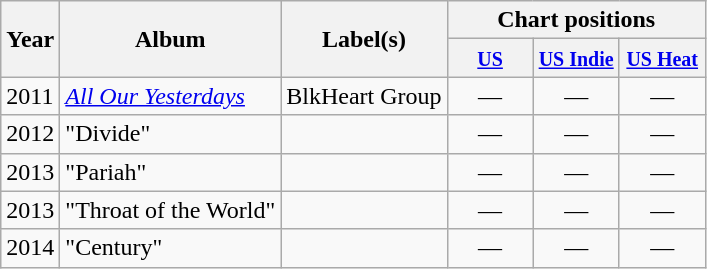<table class="wikitable">
<tr>
<th rowspan="2">Year</th>
<th rowspan="2">Album</th>
<th rowspan="2">Label(s)</th>
<th colspan="3">Chart positions</th>
</tr>
<tr>
<th width="50"><small><a href='#'>US</a></small></th>
<th width="50"><small><a href='#'>US Indie</a></small></th>
<th width="50"><small><a href='#'>US Heat</a></small></th>
</tr>
<tr>
<td>2011</td>
<td><em><a href='#'>All Our Yesterdays</a></em></td>
<td rowspan="1">BlkHeart Group</td>
<td align="center">—</td>
<td align="center">—</td>
<td align="center">—</td>
</tr>
<tr>
<td>2012</td>
<td>"Divide"</td>
<td></td>
<td align="center">—</td>
<td align="center">—</td>
<td align="center">—</td>
</tr>
<tr>
<td>2013</td>
<td>"Pariah"</td>
<td></td>
<td align="center">—</td>
<td align="center">—</td>
<td align="center">—</td>
</tr>
<tr>
<td>2013</td>
<td>"Throat of the World"</td>
<td></td>
<td align="center">—</td>
<td align="center">—</td>
<td align="center">—</td>
</tr>
<tr>
<td>2014</td>
<td>"Century"</td>
<td></td>
<td align="center">—</td>
<td align="center">—</td>
<td align="center">—</td>
</tr>
</table>
